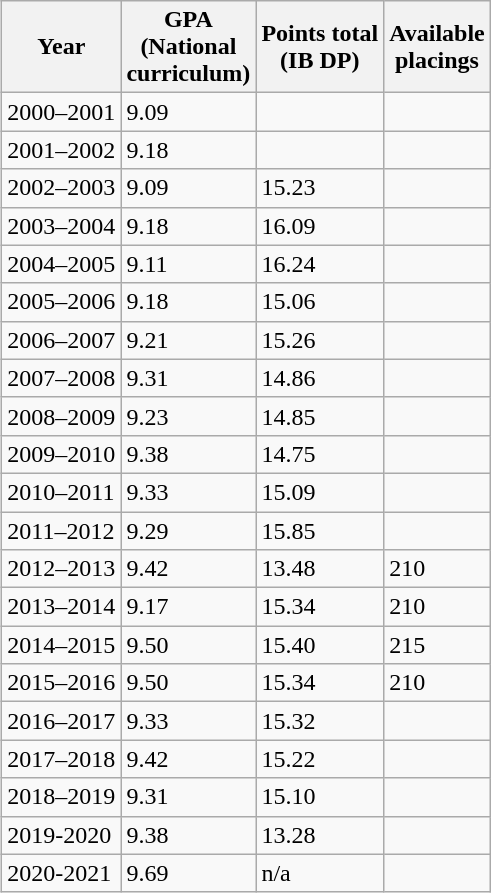<table class="wikitable collapsible" align=right>
<tr>
<th>Year</th>
<th>GPA<br>(National<br>curriculum)</th>
<th>Points total<br>(IB DP)</th>
<th>Available<br>placings</th>
</tr>
<tr>
<td>2000–2001</td>
<td> 9.09</td>
<td></td>
<td></td>
</tr>
<tr>
<td>2001–2002</td>
<td> 9.18</td>
<td></td>
<td></td>
</tr>
<tr>
<td>2002–2003</td>
<td> 9.09</td>
<td> 15.23</td>
<td></td>
</tr>
<tr>
<td>2003–2004</td>
<td> 9.18</td>
<td> 16.09</td>
<td></td>
</tr>
<tr>
<td>2004–2005</td>
<td> 9.11</td>
<td> 16.24</td>
<td></td>
</tr>
<tr>
<td>2005–2006</td>
<td> 9.18</td>
<td> 15.06</td>
<td></td>
</tr>
<tr>
<td>2006–2007</td>
<td> 9.21</td>
<td> 15.26</td>
<td></td>
</tr>
<tr>
<td>2007–2008</td>
<td> 9.31</td>
<td> 14.86</td>
<td></td>
</tr>
<tr>
<td>2008–2009</td>
<td> 9.23</td>
<td> 14.85</td>
<td></td>
</tr>
<tr>
<td>2009–2010</td>
<td> 9.38</td>
<td> 14.75</td>
<td></td>
</tr>
<tr>
<td>2010–2011</td>
<td> 9.33</td>
<td> 15.09</td>
<td></td>
</tr>
<tr>
<td>2011–2012</td>
<td> 9.29</td>
<td> 15.85</td>
<td></td>
</tr>
<tr>
<td>2012–2013</td>
<td> 9.42</td>
<td> 13.48</td>
<td> 210</td>
</tr>
<tr>
<td>2013–2014</td>
<td> 9.17</td>
<td> 15.34</td>
<td> 210</td>
</tr>
<tr>
<td>2014–2015</td>
<td> 9.50</td>
<td> 15.40</td>
<td> 215</td>
</tr>
<tr>
<td>2015–2016</td>
<td> 9.50</td>
<td> 15.34</td>
<td> 210</td>
</tr>
<tr>
<td>2016–2017</td>
<td> 9.33</td>
<td> 15.32</td>
<td></td>
</tr>
<tr>
<td>2017–2018</td>
<td> 9.42</td>
<td> 15.22</td>
<td></td>
</tr>
<tr>
<td>2018–2019</td>
<td> 9.31</td>
<td> 15.10</td>
<td></td>
</tr>
<tr>
<td>2019-2020</td>
<td> 9.38</td>
<td> 13.28</td>
<td></td>
</tr>
<tr>
<td>2020-2021</td>
<td> 9.69</td>
<td> n/a</td>
<td></td>
</tr>
</table>
